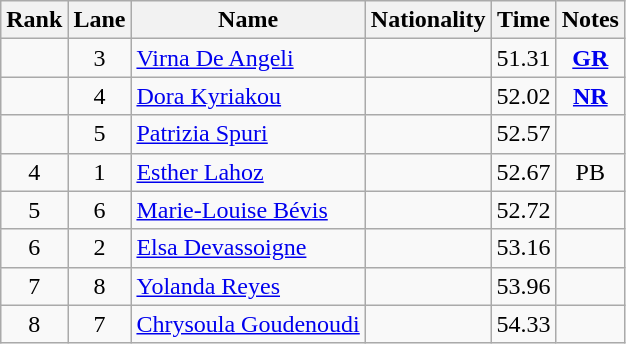<table class="wikitable sortable" style="text-align:center">
<tr>
<th>Rank</th>
<th>Lane</th>
<th>Name</th>
<th>Nationality</th>
<th>Time</th>
<th>Notes</th>
</tr>
<tr>
<td></td>
<td>3</td>
<td align=left><a href='#'>Virna De Angeli</a></td>
<td align=left></td>
<td>51.31</td>
<td><strong><a href='#'>GR</a></strong></td>
</tr>
<tr>
<td></td>
<td>4</td>
<td align=left><a href='#'>Dora Kyriakou</a></td>
<td align=left></td>
<td>52.02</td>
<td><strong><a href='#'>NR</a></strong></td>
</tr>
<tr>
<td></td>
<td>5</td>
<td align=left><a href='#'>Patrizia Spuri</a></td>
<td align=left></td>
<td>52.57</td>
<td></td>
</tr>
<tr>
<td>4</td>
<td>1</td>
<td align=left><a href='#'>Esther Lahoz</a></td>
<td align=left></td>
<td>52.67</td>
<td>PB</td>
</tr>
<tr>
<td>5</td>
<td>6</td>
<td align=left><a href='#'>Marie-Louise Bévis</a></td>
<td align=left></td>
<td>52.72</td>
<td></td>
</tr>
<tr>
<td>6</td>
<td>2</td>
<td align=left><a href='#'>Elsa Devassoigne</a></td>
<td align=left></td>
<td>53.16</td>
<td></td>
</tr>
<tr>
<td>7</td>
<td>8</td>
<td align=left><a href='#'>Yolanda Reyes</a></td>
<td align=left></td>
<td>53.96</td>
<td></td>
</tr>
<tr>
<td>8</td>
<td>7</td>
<td align=left><a href='#'>Chrysoula Goudenoudi</a></td>
<td align=left></td>
<td>54.33</td>
<td></td>
</tr>
</table>
